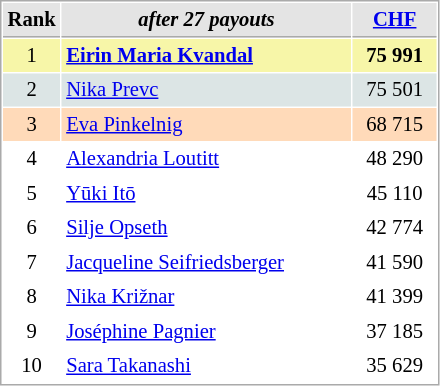<table cellspacing="1" cellpadding="3" style="border:1px solid #AAAAAA;font-size:86%">
<tr style="background-color: #E4E4E4;">
<th style="border-bottom:1px solid #AAAAAA; width: 10px;">Rank</th>
<th style="border-bottom:1px solid #AAAAAA; width: 187px;"><em>after 27 payouts</em></th>
<th style="border-bottom:1px solid #AAAAAA; width: 50px;"><a href='#'>CHF</a></th>
</tr>
<tr style="background:#f7f6a8;">
<td align=center>1</td>
<td> <strong><a href='#'>Eirin Maria Kvandal</a></strong></td>
<td align=center><strong>75 991</strong></td>
</tr>
<tr style="background:#dce5e5;">
<td align=center>2</td>
<td> <a href='#'>Nika Prevc</a></td>
<td align=center>75 501</td>
</tr>
<tr style="background:#ffdab9;">
<td align=center>3</td>
<td> <a href='#'>Eva Pinkelnig</a></td>
<td align=center>68 715</td>
</tr>
<tr>
<td align=center>4</td>
<td> <a href='#'>Alexandria Loutitt</a></td>
<td align=center>48 290</td>
</tr>
<tr>
<td align=center>5</td>
<td> <a href='#'>Yūki Itō</a></td>
<td align=center>45 110</td>
</tr>
<tr>
<td align=center>6</td>
<td> <a href='#'>Silje Opseth</a></td>
<td align=center>42 774</td>
</tr>
<tr>
<td align=center>7</td>
<td> <a href='#'>Jacqueline Seifriedsberger</a></td>
<td align=center>41 590</td>
</tr>
<tr>
<td align=center>8</td>
<td> <a href='#'>Nika Križnar</a></td>
<td align=center>41 399</td>
</tr>
<tr>
<td align=center>9</td>
<td> <a href='#'>Joséphine Pagnier</a></td>
<td align=center>37 185</td>
</tr>
<tr>
<td align=center>10</td>
<td> <a href='#'>Sara Takanashi</a></td>
<td align=center>35 629</td>
</tr>
</table>
